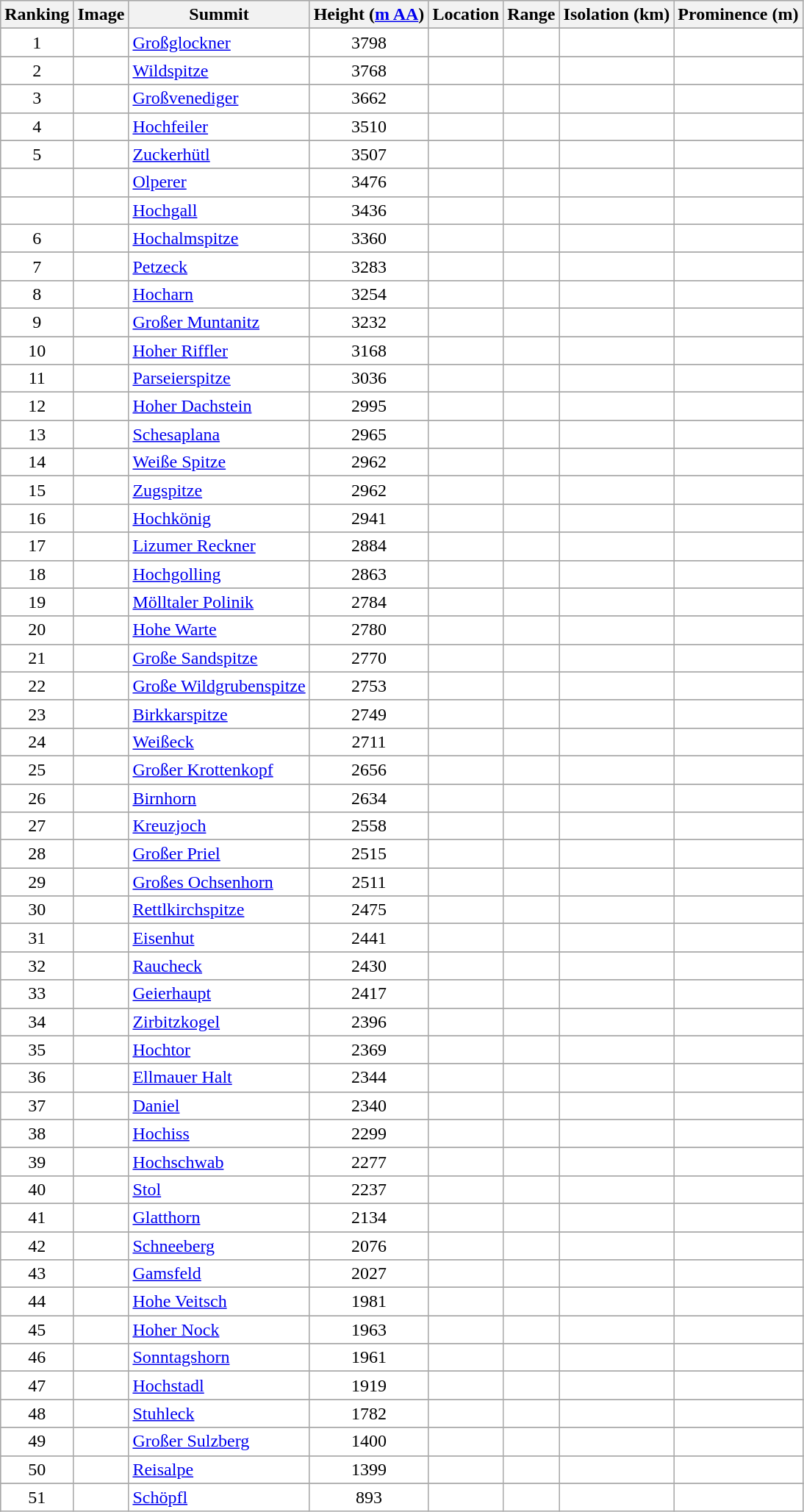<table class="wikitable sortable" style="background-color:#cccccc">
<tr bgcolor="#dddddd">
<th><strong>Ranking </strong></th>
<th><strong>Image</strong></th>
<th><strong>Summit</strong></th>
<th><strong>Height (<a href='#'>m AA</a>)</strong></th>
<th><strong>Location</strong></th>
<th><strong>Range</strong></th>
<th><strong>Isolation (km)</strong></th>
<th><strong>Prominence (m)</strong></th>
</tr>
<tr>
</tr>
<tr bgcolor="#ffffff">
<td align=center>1</td>
<td></td>
<td><a href='#'>Großglockner</a></td>
<td align=center>3798</td>
<td></td>
<td></td>
<td></td>
<td></td>
</tr>
<tr>
</tr>
<tr bgcolor="#ffffff">
<td align=center>2</td>
<td></td>
<td><a href='#'>Wildspitze</a></td>
<td align=center>3768</td>
<td></td>
<td></td>
<td></td>
<td></td>
</tr>
<tr>
</tr>
<tr bgcolor="#ffffff">
<td align=center>3</td>
<td></td>
<td><a href='#'>Großvenediger</a></td>
<td align=center>3662</td>
<td></td>
<td></td>
<td></td>
<td></td>
</tr>
<tr>
</tr>
<tr bgcolor="#ffffff">
<td align=center>4</td>
<td></td>
<td><a href='#'>Hochfeiler</a></td>
<td align=center>3510</td>
<td></td>
<td></td>
<td></td>
<td></td>
</tr>
<tr>
</tr>
<tr bgcolor="#ffffff">
<td align=center>5</td>
<td></td>
<td><a href='#'>Zuckerhütl</a></td>
<td align=center>3507</td>
<td></td>
<td></td>
<td></td>
<td></td>
</tr>
<tr>
</tr>
<tr bgcolor="#ffffff">
<td align=center></td>
<td></td>
<td><a href='#'>Olperer</a></td>
<td align=center>3476</td>
<td></td>
<td></td>
<td></td>
<td></td>
</tr>
<tr>
</tr>
<tr bgcolor="#ffffff">
<td align=center></td>
<td></td>
<td><a href='#'>Hochgall</a></td>
<td align=center>3436</td>
<td></td>
<td></td>
<td></td>
<td></td>
</tr>
<tr>
</tr>
<tr bgcolor="#ffffff">
<td align=center>6</td>
<td></td>
<td><a href='#'>Hochalmspitze</a></td>
<td align=center>3360</td>
<td></td>
<td></td>
<td></td>
<td></td>
</tr>
<tr>
</tr>
<tr bgcolor="#ffffff">
<td align=center>7</td>
<td></td>
<td><a href='#'>Petzeck</a></td>
<td align=center>3283</td>
<td></td>
<td></td>
<td></td>
<td></td>
</tr>
<tr>
</tr>
<tr bgcolor="#ffffff">
<td align=center>8</td>
<td></td>
<td><a href='#'>Hocharn</a></td>
<td align=center>3254</td>
<td></td>
<td></td>
<td></td>
<td></td>
</tr>
<tr>
</tr>
<tr bgcolor="#ffffff">
<td align=center>9</td>
<td></td>
<td><a href='#'>Großer Muntanitz</a></td>
<td align=center>3232</td>
<td></td>
<td></td>
<td></td>
<td></td>
</tr>
<tr>
</tr>
<tr bgcolor="#ffffff">
<td align=center>10</td>
<td></td>
<td><a href='#'>Hoher Riffler</a></td>
<td align=center>3168</td>
<td></td>
<td></td>
<td></td>
<td></td>
</tr>
<tr>
</tr>
<tr bgcolor="#ffffff">
<td align=center>11</td>
<td></td>
<td><a href='#'>Parseierspitze</a></td>
<td align=center>3036</td>
<td></td>
<td></td>
<td></td>
<td></td>
</tr>
<tr>
</tr>
<tr bgcolor="#ffffff">
<td align=center>12</td>
<td></td>
<td><a href='#'>Hoher Dachstein</a></td>
<td align=center>2995</td>
<td></td>
<td></td>
<td></td>
<td></td>
</tr>
<tr>
</tr>
<tr bgcolor="#ffffff">
<td align=center>13</td>
<td></td>
<td><a href='#'>Schesaplana</a></td>
<td align=center>2965</td>
<td></td>
<td></td>
<td></td>
<td></td>
</tr>
<tr>
</tr>
<tr bgcolor="#ffffff">
<td align=center>14</td>
<td></td>
<td><a href='#'>Weiße Spitze</a></td>
<td align=center>2962</td>
<td></td>
<td></td>
<td></td>
<td></td>
</tr>
<tr>
</tr>
<tr bgcolor="#ffffff">
<td align=center>15</td>
<td></td>
<td><a href='#'>Zugspitze</a></td>
<td align=center>2962</td>
<td></td>
<td></td>
<td></td>
<td></td>
</tr>
<tr>
</tr>
<tr bgcolor="#ffffff">
<td align=center>16</td>
<td></td>
<td><a href='#'>Hochkönig</a></td>
<td align=center>2941</td>
<td></td>
<td></td>
<td></td>
<td></td>
</tr>
<tr>
</tr>
<tr bgcolor="#ffffff">
<td align=center>17</td>
<td></td>
<td><a href='#'>Lizumer Reckner</a></td>
<td align=center>2884</td>
<td></td>
<td></td>
<td></td>
<td></td>
</tr>
<tr>
</tr>
<tr bgcolor="#ffffff">
<td align=center>18</td>
<td></td>
<td><a href='#'>Hochgolling</a></td>
<td align=center>2863</td>
<td></td>
<td></td>
<td></td>
<td></td>
</tr>
<tr>
</tr>
<tr bgcolor="#ffffff">
<td align=center>19</td>
<td></td>
<td><a href='#'>Mölltaler Polinik</a></td>
<td align=center>2784</td>
<td></td>
<td></td>
<td></td>
<td></td>
</tr>
<tr>
</tr>
<tr bgcolor="#ffffff">
<td align=center>20</td>
<td></td>
<td><a href='#'>Hohe Warte</a></td>
<td align=center>2780</td>
<td></td>
<td></td>
<td></td>
<td></td>
</tr>
<tr>
</tr>
<tr bgcolor="#ffffff">
<td align=center>21</td>
<td></td>
<td><a href='#'>Große Sandspitze</a></td>
<td align=center>2770</td>
<td></td>
<td></td>
<td></td>
<td></td>
</tr>
<tr>
</tr>
<tr bgcolor="#ffffff">
<td align=center>22</td>
<td></td>
<td><a href='#'>Große Wildgrubenspitze</a></td>
<td align=center>2753</td>
<td></td>
<td></td>
<td></td>
<td></td>
</tr>
<tr>
</tr>
<tr bgcolor="#ffffff">
<td align=center>23</td>
<td></td>
<td><a href='#'>Birkkarspitze</a></td>
<td align=center>2749</td>
<td></td>
<td></td>
<td></td>
<td></td>
</tr>
<tr>
</tr>
<tr bgcolor="#ffffff">
<td align=center>24</td>
<td></td>
<td><a href='#'>Weißeck</a></td>
<td align=center>2711</td>
<td></td>
<td></td>
<td></td>
<td></td>
</tr>
<tr>
</tr>
<tr bgcolor="#ffffff">
<td align=center>25</td>
<td></td>
<td><a href='#'>Großer Krottenkopf</a></td>
<td align=center>2656</td>
<td></td>
<td></td>
<td></td>
<td></td>
</tr>
<tr>
</tr>
<tr bgcolor="#ffffff">
<td align=center>26</td>
<td></td>
<td><a href='#'>Birnhorn</a></td>
<td align=center>2634</td>
<td></td>
<td></td>
<td></td>
<td></td>
</tr>
<tr>
</tr>
<tr bgcolor="#ffffff">
<td align=center>27</td>
<td></td>
<td><a href='#'>Kreuzjoch</a></td>
<td align=center>2558</td>
<td></td>
<td></td>
<td></td>
<td></td>
</tr>
<tr>
</tr>
<tr bgcolor="#ffffff">
<td align=center>28</td>
<td></td>
<td><a href='#'>Großer Priel</a></td>
<td align=center>2515</td>
<td></td>
<td></td>
<td></td>
<td></td>
</tr>
<tr>
</tr>
<tr bgcolor="#ffffff">
<td align=center>29</td>
<td></td>
<td><a href='#'>Großes Ochsenhorn</a></td>
<td align=center>2511</td>
<td></td>
<td></td>
<td></td>
<td></td>
</tr>
<tr>
</tr>
<tr bgcolor="#ffffff">
<td align=center>30</td>
<td></td>
<td><a href='#'>Rettlkirchspitze</a></td>
<td align=center>2475</td>
<td></td>
<td></td>
<td></td>
<td></td>
</tr>
<tr>
</tr>
<tr bgcolor="#ffffff">
<td align=center>31</td>
<td></td>
<td><a href='#'>Eisenhut</a></td>
<td align=center>2441</td>
<td></td>
<td></td>
<td></td>
<td></td>
</tr>
<tr>
</tr>
<tr bgcolor="#ffffff">
<td align=center>32</td>
<td></td>
<td><a href='#'>Raucheck</a></td>
<td align=center>2430</td>
<td></td>
<td></td>
<td></td>
<td></td>
</tr>
<tr>
</tr>
<tr bgcolor="#ffffff">
<td align=center>33</td>
<td></td>
<td><a href='#'>Geierhaupt</a></td>
<td align=center>2417</td>
<td></td>
<td></td>
<td></td>
<td></td>
</tr>
<tr>
</tr>
<tr bgcolor="#ffffff">
<td align=center>34</td>
<td></td>
<td><a href='#'>Zirbitzkogel</a></td>
<td align=center>2396</td>
<td></td>
<td></td>
<td></td>
<td></td>
</tr>
<tr>
</tr>
<tr bgcolor="#ffffff">
<td align=center>35</td>
<td></td>
<td><a href='#'>Hochtor</a></td>
<td align=center>2369</td>
<td></td>
<td></td>
<td></td>
<td></td>
</tr>
<tr>
</tr>
<tr bgcolor="#ffffff">
<td align=center>36</td>
<td></td>
<td><a href='#'>Ellmauer Halt</a></td>
<td align=center>2344</td>
<td></td>
<td></td>
<td></td>
<td></td>
</tr>
<tr>
</tr>
<tr bgcolor="#ffffff">
<td align=center>37</td>
<td></td>
<td><a href='#'>Daniel</a></td>
<td align=center>2340</td>
<td></td>
<td></td>
<td></td>
<td></td>
</tr>
<tr>
</tr>
<tr bgcolor="#ffffff">
<td align=center>38</td>
<td></td>
<td><a href='#'>Hochiss</a></td>
<td align=center>2299</td>
<td></td>
<td></td>
<td></td>
<td></td>
</tr>
<tr>
</tr>
<tr bgcolor="#ffffff">
<td align=center>39</td>
<td></td>
<td><a href='#'>Hochschwab</a></td>
<td align=center>2277</td>
<td></td>
<td></td>
<td></td>
<td></td>
</tr>
<tr>
</tr>
<tr bgcolor="#ffffff">
<td align=center>40</td>
<td></td>
<td><a href='#'>Stol</a></td>
<td align=center>2237</td>
<td></td>
<td></td>
<td></td>
<td></td>
</tr>
<tr>
</tr>
<tr bgcolor="#ffffff">
<td align=center>41</td>
<td></td>
<td><a href='#'>Glatthorn</a></td>
<td align=center>2134</td>
<td></td>
<td></td>
<td></td>
<td></td>
</tr>
<tr>
</tr>
<tr bgcolor="#ffffff">
<td align=center>42</td>
<td></td>
<td><a href='#'>Schneeberg</a></td>
<td align=center>2076</td>
<td></td>
<td></td>
<td></td>
<td></td>
</tr>
<tr>
</tr>
<tr bgcolor="#ffffff">
<td align=center>43</td>
<td></td>
<td><a href='#'>Gamsfeld</a></td>
<td align=center>2027</td>
<td></td>
<td></td>
<td></td>
<td></td>
</tr>
<tr>
</tr>
<tr bgcolor="#ffffff">
<td align=center>44</td>
<td></td>
<td><a href='#'>Hohe Veitsch</a></td>
<td align=center>1981</td>
<td></td>
<td></td>
<td></td>
<td></td>
</tr>
<tr>
</tr>
<tr bgcolor="#ffffff">
<td align=center>45</td>
<td></td>
<td><a href='#'>Hoher Nock</a></td>
<td align=center>1963</td>
<td></td>
<td></td>
<td></td>
<td></td>
</tr>
<tr>
</tr>
<tr bgcolor="#ffffff">
<td align=center>46</td>
<td></td>
<td><a href='#'>Sonntagshorn</a></td>
<td align=center>1961</td>
<td></td>
<td></td>
<td></td>
<td></td>
</tr>
<tr>
</tr>
<tr bgcolor="#ffffff">
<td align=center>47</td>
<td></td>
<td><a href='#'>Hochstadl</a></td>
<td align=center>1919</td>
<td></td>
<td></td>
<td></td>
<td></td>
</tr>
<tr>
</tr>
<tr bgcolor="#ffffff">
<td align=center>48</td>
<td></td>
<td><a href='#'>Stuhleck</a></td>
<td align=center>1782</td>
<td></td>
<td></td>
<td></td>
<td></td>
</tr>
<tr>
</tr>
<tr bgcolor="#ffffff">
<td align=center>49</td>
<td></td>
<td><a href='#'>Großer Sulzberg</a></td>
<td align=center>1400</td>
<td></td>
<td></td>
<td></td>
<td></td>
</tr>
<tr>
</tr>
<tr bgcolor="#ffffff">
<td align=center>50</td>
<td></td>
<td><a href='#'>Reisalpe</a></td>
<td align=center>1399</td>
<td></td>
<td></td>
<td></td>
<td></td>
</tr>
<tr>
</tr>
<tr bgcolor="#ffffff">
<td align=center>51</td>
<td></td>
<td><a href='#'>Schöpfl</a></td>
<td align=center>893</td>
<td></td>
<td></td>
<td></td>
<td></td>
</tr>
</table>
